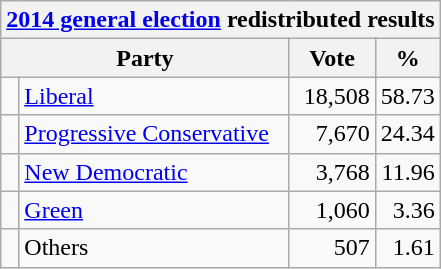<table class="wikitable">
<tr>
<th colspan="4"><a href='#'>2014 general election</a> redistributed results</th>
</tr>
<tr>
<th bgcolor="#DDDDFF" width="130px" colspan="2">Party</th>
<th bgcolor="#DDDDFF" width="50px">Vote</th>
<th bgcolor="#DDDDFF" width="30px">%</th>
</tr>
<tr>
<td> </td>
<td><a href='#'>Liberal</a></td>
<td align=right>18,508</td>
<td align=right>58.73</td>
</tr>
<tr>
<td> </td>
<td><a href='#'>Progressive Conservative</a></td>
<td align=right>7,670</td>
<td align=right>24.34</td>
</tr>
<tr>
<td> </td>
<td><a href='#'>New Democratic</a></td>
<td align=right>3,768</td>
<td align=right>11.96</td>
</tr>
<tr>
<td> </td>
<td><a href='#'>Green</a></td>
<td align=right>1,060</td>
<td align=right>3.36</td>
</tr>
<tr>
<td> </td>
<td>Others</td>
<td align=right>507</td>
<td align=right>1.61</td>
</tr>
</table>
